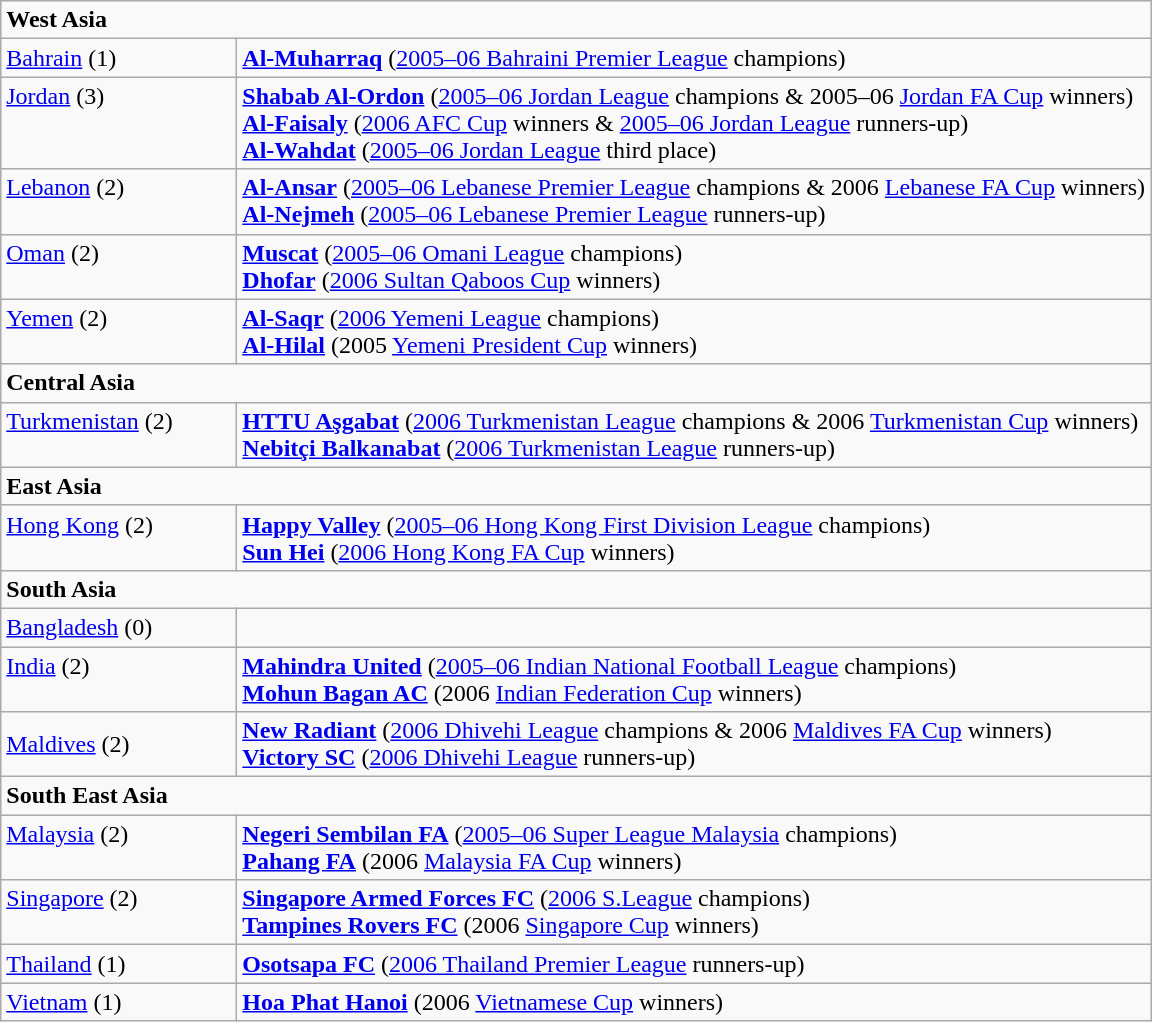<table class="wikitable">
<tr>
<td colspan=2><strong>West Asia</strong></td>
</tr>
<tr>
<td valign="top" width="150px"> <a href='#'>Bahrain</a> (1)</td>
<td><strong><a href='#'>Al-Muharraq</a></strong> (<a href='#'>2005–06 Bahraini Premier League</a> champions)</td>
</tr>
<tr>
<td valign="top"> <a href='#'>Jordan</a> (3)</td>
<td><strong><a href='#'>Shabab Al-Ordon</a></strong> (<a href='#'>2005–06 Jordan League</a> champions & 2005–06 <a href='#'>Jordan FA Cup</a> winners)<br><strong><a href='#'>Al-Faisaly</a></strong> (<a href='#'>2006 AFC Cup</a> winners & <a href='#'>2005–06 Jordan League</a> runners-up)<br><strong><a href='#'>Al-Wahdat</a></strong> (<a href='#'>2005–06 Jordan League</a> third place)</td>
</tr>
<tr>
<td valign="top"> <a href='#'>Lebanon</a> (2)</td>
<td><strong><a href='#'>Al-Ansar</a></strong> (<a href='#'>2005–06 Lebanese Premier League</a> champions & 2006 <a href='#'>Lebanese FA Cup</a> winners)<br><strong><a href='#'>Al-Nejmeh</a></strong> (<a href='#'>2005–06 Lebanese Premier League</a> runners-up)</td>
</tr>
<tr>
<td valign="top"> <a href='#'>Oman</a> (2)</td>
<td><strong><a href='#'>Muscat</a></strong> (<a href='#'>2005–06 Omani League</a> champions)<br><strong><a href='#'>Dhofar</a></strong> (<a href='#'>2006 Sultan Qaboos Cup</a> winners)</td>
</tr>
<tr>
<td valign="top"> <a href='#'>Yemen</a> (2)</td>
<td><strong><a href='#'>Al-Saqr</a></strong> (<a href='#'>2006 Yemeni League</a> champions)<br><strong><a href='#'>Al-Hilal</a></strong> (2005 <a href='#'>Yemeni President Cup</a> winners)</td>
</tr>
<tr>
<td colspan=2><strong>Central Asia</strong></td>
</tr>
<tr>
<td valign="top"> <a href='#'>Turkmenistan</a> (2)</td>
<td><strong><a href='#'>HTTU Aşgabat</a></strong> (<a href='#'>2006 Turkmenistan League</a> champions & 2006 <a href='#'>Turkmenistan Cup</a> winners)<br><strong><a href='#'>Nebitçi Balkanabat</a></strong> (<a href='#'>2006 Turkmenistan League</a> runners-up)</td>
</tr>
<tr>
<td colspan=2><strong>East Asia</strong></td>
</tr>
<tr>
<td valign="top" width="150px"> <a href='#'>Hong Kong</a> (2)</td>
<td><strong><a href='#'>Happy Valley</a></strong> (<a href='#'>2005–06 Hong Kong First Division League</a> champions)<br><strong><a href='#'>Sun Hei</a></strong> (<a href='#'>2006 Hong Kong FA Cup</a> winners)</td>
</tr>
<tr>
<td colspan=2><strong>South Asia</strong></td>
</tr>
<tr>
<td valign="top" width="150px"> <a href='#'>Bangladesh</a> (0)</td>
</tr>
<tr>
<td valign="top"> <a href='#'>India</a> (2)</td>
<td><strong><a href='#'>Mahindra United</a></strong> (<a href='#'>2005–06 Indian National Football League</a> champions)<br><strong><a href='#'>Mohun Bagan AC</a></strong> (2006 <a href='#'>Indian Federation Cup</a> winners)</td>
</tr>
<tr>
<td width="150px"> <a href='#'>Maldives</a> (2)</td>
<td><strong><a href='#'>New Radiant</a></strong> (<a href='#'>2006 Dhivehi League</a> champions & 2006 <a href='#'>Maldives FA Cup</a> winners)<br><strong><a href='#'>Victory SC</a></strong> (<a href='#'>2006 Dhivehi League</a> runners-up)</td>
</tr>
<tr>
<td colspan=2><strong>South East Asia</strong></td>
</tr>
<tr>
<td valign="top"> <a href='#'>Malaysia</a> (2)</td>
<td><strong><a href='#'>Negeri Sembilan FA</a></strong> (<a href='#'>2005–06 Super League Malaysia</a> champions)<br><strong><a href='#'>Pahang FA</a></strong> (2006 <a href='#'>Malaysia FA Cup</a> winners)</td>
</tr>
<tr>
<td valign="top"> <a href='#'>Singapore</a> (2)</td>
<td><strong><a href='#'>Singapore Armed Forces FC</a></strong> (<a href='#'>2006 S.League</a> champions)<br><strong><a href='#'>Tampines Rovers FC</a></strong> (2006 <a href='#'>Singapore Cup</a> winners)</td>
</tr>
<tr>
<td valign="top"> <a href='#'>Thailand</a> (1)</td>
<td><strong><a href='#'>Osotsapa FC</a></strong> (<a href='#'>2006 Thailand Premier League</a> runners-up)</td>
</tr>
<tr>
<td valign="top"> <a href='#'>Vietnam</a> (1)</td>
<td><strong><a href='#'>Hoa Phat Hanoi</a></strong> (2006 <a href='#'>Vietnamese Cup</a> winners)</td>
</tr>
</table>
